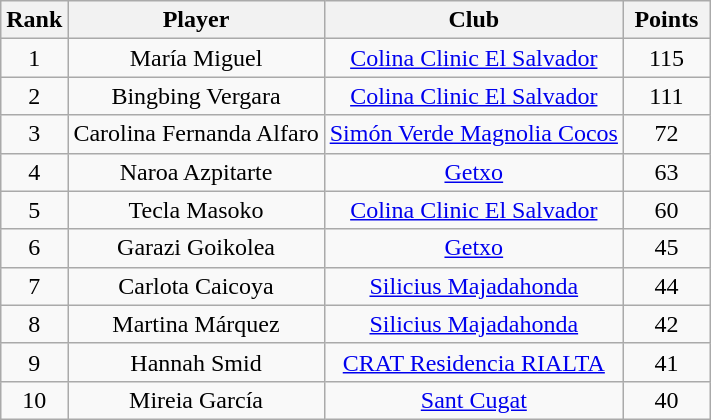<table class="wikitable" style="text-align:center">
<tr>
<th>Rank</th>
<th>Player</th>
<th>Club</th>
<th style="width:50px;">Points</th>
</tr>
<tr>
<td>1</td>
<td> María Miguel</td>
<td><a href='#'>Colina Clinic El Salvador</a></td>
<td>115</td>
</tr>
<tr>
<td>2</td>
<td> Bingbing Vergara</td>
<td><a href='#'>Colina Clinic El Salvador</a></td>
<td>111</td>
</tr>
<tr>
<td>3</td>
<td> Carolina Fernanda Alfaro</td>
<td><a href='#'>Simón Verde Magnolia Cocos</a></td>
<td>72</td>
</tr>
<tr>
<td>4</td>
<td> Naroa Azpitarte</td>
<td><a href='#'>Getxo</a></td>
<td>63</td>
</tr>
<tr>
<td>5</td>
<td> Tecla Masoko</td>
<td><a href='#'>Colina Clinic El Salvador</a></td>
<td>60</td>
</tr>
<tr>
<td>6</td>
<td> Garazi Goikolea</td>
<td><a href='#'>Getxo</a></td>
<td>45</td>
</tr>
<tr>
<td>7</td>
<td> Carlota Caicoya</td>
<td><a href='#'>Silicius Majadahonda</a></td>
<td>44</td>
</tr>
<tr>
<td>8</td>
<td> Martina Márquez</td>
<td><a href='#'>Silicius Majadahonda</a></td>
<td>42</td>
</tr>
<tr>
<td>9</td>
<td> Hannah Smid</td>
<td><a href='#'>CRAT Residencia RIALTA</a></td>
<td>41</td>
</tr>
<tr>
<td>10</td>
<td> Mireia García</td>
<td><a href='#'>Sant Cugat</a></td>
<td>40</td>
</tr>
</table>
